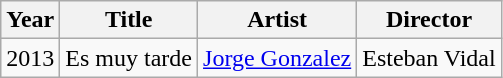<table class="wikitable">
<tr>
<th>Year</th>
<th>Title</th>
<th>Artist</th>
<th>Director</th>
</tr>
<tr>
<td>2013</td>
<td>Es muy tarde</td>
<td><a href='#'>Jorge Gonzalez</a></td>
<td>Esteban Vidal</td>
</tr>
</table>
